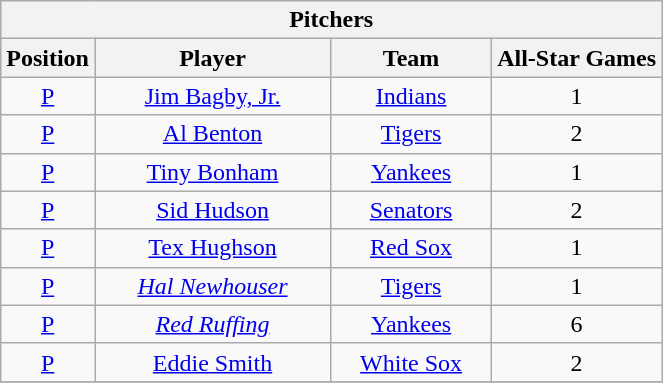<table class="wikitable" style="font-size: 100%; text-align:right;">
<tr>
<th colspan="4">Pitchers</th>
</tr>
<tr>
<th>Position</th>
<th width="150">Player</th>
<th width="100">Team</th>
<th>All-Star Games</th>
</tr>
<tr>
<td align="center"><a href='#'>P</a></td>
<td align="center"><a href='#'>Jim Bagby, Jr.</a></td>
<td align="center"><a href='#'>Indians</a></td>
<td align="center">1</td>
</tr>
<tr>
<td align="center"><a href='#'>P</a></td>
<td align="center"><a href='#'>Al Benton</a></td>
<td align="center"><a href='#'>Tigers</a></td>
<td align="center">2</td>
</tr>
<tr>
<td align="center"><a href='#'>P</a></td>
<td align="center"><a href='#'>Tiny Bonham</a></td>
<td align="center"><a href='#'>Yankees</a></td>
<td align="center">1</td>
</tr>
<tr>
<td align="center"><a href='#'>P</a></td>
<td align="center"><a href='#'>Sid Hudson</a></td>
<td align="center"><a href='#'>Senators</a></td>
<td align="center">2</td>
</tr>
<tr>
<td align="center"><a href='#'>P</a></td>
<td align="center"><a href='#'>Tex Hughson</a></td>
<td align="center"><a href='#'>Red Sox</a></td>
<td align="center">1</td>
</tr>
<tr>
<td align="center"><a href='#'>P</a></td>
<td align="center"><em><a href='#'>Hal Newhouser</a></em></td>
<td align="center"><a href='#'>Tigers</a></td>
<td align="center">1</td>
</tr>
<tr>
<td align="center"><a href='#'>P</a></td>
<td align="center"><em><a href='#'>Red Ruffing</a></em></td>
<td align="center"><a href='#'>Yankees</a></td>
<td align="center">6</td>
</tr>
<tr>
<td align="center"><a href='#'>P</a></td>
<td align="center"><a href='#'>Eddie Smith</a></td>
<td align="center"><a href='#'>White Sox</a></td>
<td align="center">2</td>
</tr>
<tr>
</tr>
</table>
